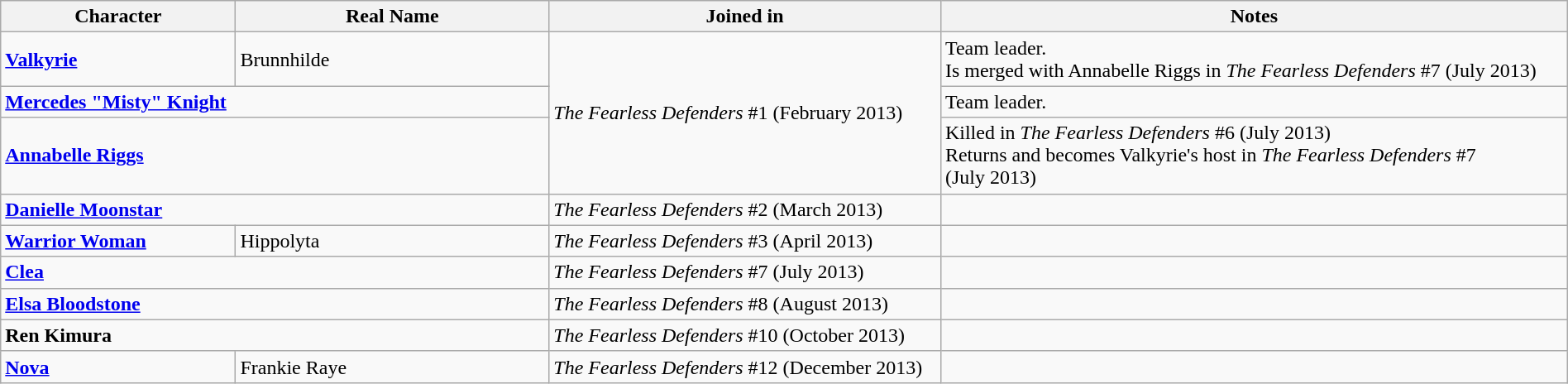<table class="wikitable" style="width:100%;">
<tr>
<th width=15%>Character</th>
<th width=20%>Real Name</th>
<th width=25%>Joined in</th>
<th width=40%>Notes</th>
</tr>
<tr>
<td><strong><a href='#'>Valkyrie</a></strong></td>
<td>Brunnhilde</td>
<td rowspan="3"><em>The Fearless Defenders</em> #1 (February 2013)</td>
<td>Team leader.<br>Is merged with Annabelle Riggs in <em>The Fearless Defenders</em> #7 (July 2013)</td>
</tr>
<tr>
<td colspan="2"><strong><a href='#'>Mercedes "Misty" Knight</a></strong></td>
<td>Team leader.</td>
</tr>
<tr>
<td colspan="2"><strong><a href='#'>Annabelle Riggs</a></strong></td>
<td>Killed in <em>The Fearless Defenders</em> #6 (July 2013)<br>Returns and becomes Valkyrie's host in <em>The Fearless Defenders</em> #7 (July 2013)</td>
</tr>
<tr>
<td colspan="2"><strong><a href='#'>Danielle Moonstar</a></strong></td>
<td><em>The Fearless Defenders</em> #2 (March 2013)</td>
<td></td>
</tr>
<tr>
<td><strong><a href='#'>Warrior Woman</a></strong></td>
<td>Hippolyta</td>
<td><em>The Fearless Defenders</em> #3 (April 2013)</td>
<td></td>
</tr>
<tr>
<td colspan="2"><strong><a href='#'>Clea</a></strong></td>
<td><em>The Fearless Defenders</em> #7 (July 2013)</td>
<td></td>
</tr>
<tr>
<td colspan="2"><strong><a href='#'>Elsa Bloodstone</a></strong></td>
<td><em>The Fearless Defenders</em> #8 (August 2013)</td>
<td></td>
</tr>
<tr>
<td colspan="2"><strong>Ren Kimura</strong></td>
<td><em>The Fearless Defenders</em> #10 (October 2013)</td>
<td></td>
</tr>
<tr>
<td><strong><a href='#'>Nova</a></strong></td>
<td>Frankie Raye</td>
<td><em>The Fearless Defenders</em> #12 (December 2013)</td>
<td></td>
</tr>
</table>
